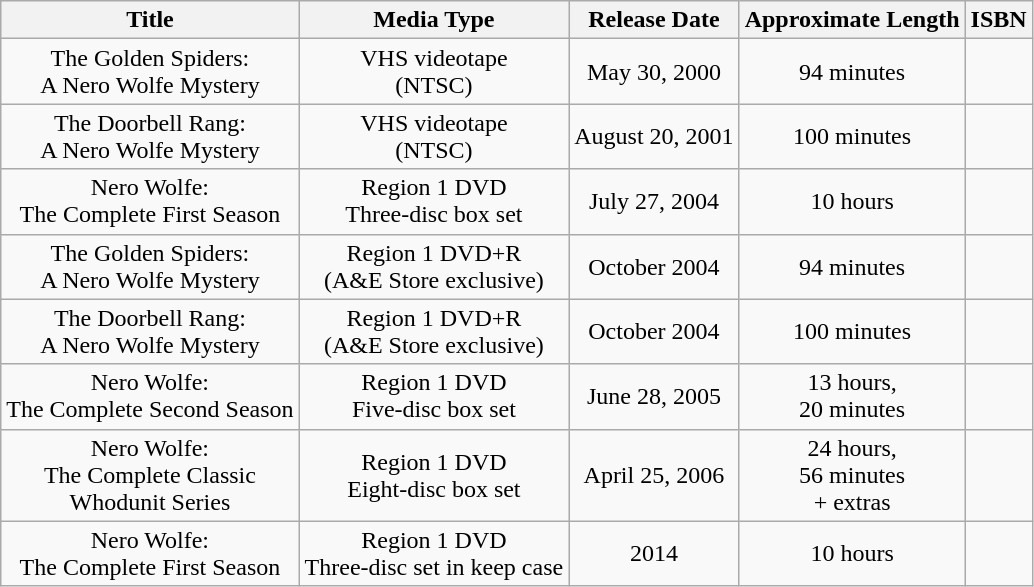<table class="wikitable">
<tr>
<th>Title</th>
<th>Media Type</th>
<th>Release Date</th>
<th>Approximate Length</th>
<th>ISBN</th>
</tr>
<tr>
<td align="center">The Golden Spiders:<br>A Nero Wolfe Mystery</td>
<td align="center">VHS videotape<br>(NTSC)</td>
<td align="center">May 30, 2000</td>
<td align="center">94 minutes</td>
<td align="center"></td>
</tr>
<tr>
<td align="center">The Doorbell Rang:<br>A Nero Wolfe Mystery</td>
<td align="center">VHS videotape<br>(NTSC)</td>
<td align="center">August 20, 2001</td>
<td align="center">100 minutes</td>
<td align="center"></td>
</tr>
<tr>
<td align="center">Nero Wolfe:<br>The Complete First Season</td>
<td align="center">Region 1 DVD<br>Three-disc box set</td>
<td align="center">July 27, 2004</td>
<td align="center">10 hours</td>
<td align="center"></td>
</tr>
<tr>
<td align="center">The Golden Spiders:<br>A Nero Wolfe Mystery</td>
<td align="center">Region 1 DVD+R<br>(A&E Store exclusive)</td>
<td align="center">October 2004</td>
<td align="center">94 minutes</td>
<td align="center"></td>
</tr>
<tr>
<td align="center">The Doorbell Rang:<br>A Nero Wolfe Mystery</td>
<td align="center">Region 1 DVD+R<br>(A&E Store exclusive)</td>
<td align="center">October 2004</td>
<td align="center">100 minutes</td>
<td align="center"></td>
</tr>
<tr>
<td align="center">Nero Wolfe:<br>The Complete Second Season</td>
<td align="center">Region 1 DVD<br>Five-disc box set</td>
<td align="center">June 28, 2005</td>
<td align="center">13 hours,<br>20 minutes</td>
<td align="center"></td>
</tr>
<tr>
<td align="center">Nero Wolfe:<br>The Complete Classic<br>Whodunit Series</td>
<td align="center">Region 1 DVD<br>Eight-disc box set</td>
<td align="center">April 25, 2006</td>
<td align="center">24 hours,<br>56 minutes<br>+ extras</td>
<td align="center"></td>
</tr>
<tr>
<td align="center">Nero Wolfe:<br>The Complete First Season</td>
<td align="center">Region 1 DVD<br>Three-disc set in keep case</td>
<td align="center">2014</td>
<td align="center">10 hours</td>
<td align="center"></td>
</tr>
</table>
